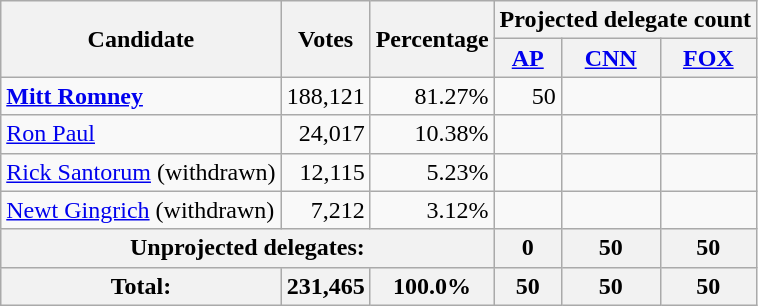<table class="wikitable" style="text-align:right;">
<tr>
<th rowspan="2">Candidate</th>
<th rowspan="2">Votes</th>
<th rowspan="2">Percentage</th>
<th colspan="3">Projected delegate count</th>
</tr>
<tr>
<th><a href='#'>AP</a></th>
<th><a href='#'>CNN</a><br></th>
<th><a href='#'>FOX</a><br></th>
</tr>
<tr>
<td style="text-align:left;"> <strong><a href='#'>Mitt Romney</a></strong></td>
<td>188,121</td>
<td>81.27%</td>
<td>50</td>
<td></td>
<td></td>
</tr>
<tr>
<td style="text-align:left;"><a href='#'>Ron Paul</a></td>
<td>24,017</td>
<td>10.38%</td>
<td></td>
<td></td>
<td></td>
</tr>
<tr>
<td style="text-align:left;"><a href='#'>Rick Santorum</a> (withdrawn)</td>
<td>12,115</td>
<td>5.23%</td>
<td></td>
<td></td>
<td></td>
</tr>
<tr>
<td style="text-align:left;"><a href='#'>Newt Gingrich</a> (withdrawn)</td>
<td>7,212</td>
<td>3.12%</td>
<td></td>
<td></td>
<td></td>
</tr>
<tr style="background:#eee;">
<th colspan="3">Unprojected delegates:</th>
<th>0</th>
<th>50</th>
<th>50</th>
</tr>
<tr style="background:#eee;">
<th>Total:</th>
<th>231,465</th>
<th>100.0%</th>
<th>50</th>
<th>50</th>
<th>50</th>
</tr>
</table>
